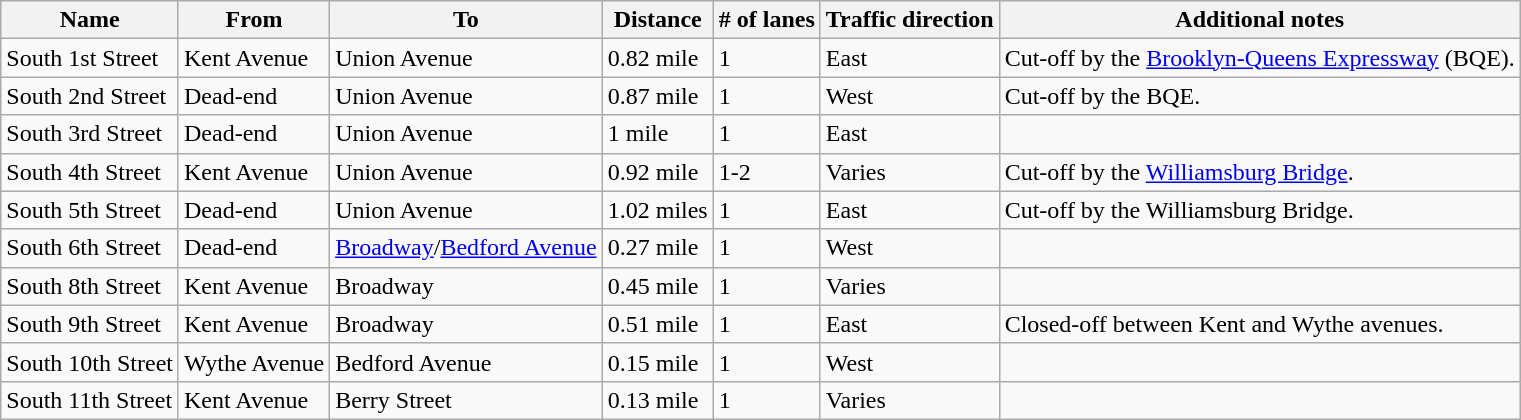<table class=wikitable>
<tr>
<th>Name</th>
<th>From</th>
<th>To</th>
<th>Distance</th>
<th># of lanes</th>
<th>Traffic direction</th>
<th>Additional notes</th>
</tr>
<tr>
<td>South 1st Street</td>
<td>Kent Avenue</td>
<td>Union Avenue</td>
<td>0.82 mile</td>
<td>1</td>
<td>East</td>
<td>Cut-off by the <a href='#'>Brooklyn-Queens Expressway</a> (BQE).</td>
</tr>
<tr>
<td>South 2nd Street</td>
<td>Dead-end</td>
<td>Union Avenue</td>
<td>0.87 mile</td>
<td>1</td>
<td>West</td>
<td>Cut-off by the BQE.</td>
</tr>
<tr>
<td>South 3rd Street</td>
<td>Dead-end</td>
<td>Union Avenue</td>
<td>1 mile</td>
<td>1</td>
<td>East</td>
<td></td>
</tr>
<tr>
<td>South 4th Street</td>
<td>Kent Avenue</td>
<td>Union Avenue</td>
<td>0.92 mile</td>
<td>1-2</td>
<td>Varies</td>
<td>Cut-off by the <a href='#'>Williamsburg Bridge</a>.</td>
</tr>
<tr>
<td>South 5th Street</td>
<td>Dead-end</td>
<td>Union Avenue</td>
<td>1.02 miles</td>
<td>1</td>
<td>East</td>
<td>Cut-off by the Williamsburg Bridge.</td>
</tr>
<tr>
<td>South 6th Street</td>
<td>Dead-end</td>
<td><a href='#'>Broadway</a>/<a href='#'>Bedford Avenue</a></td>
<td>0.27 mile</td>
<td>1</td>
<td>West</td>
<td></td>
</tr>
<tr>
<td>South 8th Street</td>
<td>Kent Avenue</td>
<td>Broadway</td>
<td>0.45 mile</td>
<td>1</td>
<td>Varies</td>
<td></td>
</tr>
<tr>
<td>South 9th Street</td>
<td>Kent Avenue</td>
<td>Broadway</td>
<td>0.51 mile</td>
<td>1</td>
<td>East</td>
<td>Closed-off between Kent and Wythe avenues.</td>
</tr>
<tr>
<td>South 10th Street</td>
<td>Wythe Avenue</td>
<td>Bedford Avenue</td>
<td>0.15 mile</td>
<td>1</td>
<td>West</td>
<td></td>
</tr>
<tr>
<td>South 11th Street</td>
<td>Kent Avenue</td>
<td>Berry Street</td>
<td>0.13 mile</td>
<td>1</td>
<td>Varies</td>
<td></td>
</tr>
</table>
